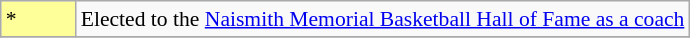<table class="wikitable" style="font-size:90%;">
<tr>
<td style="background-color:#FFFF99; width:3em;">*</td>
<td>Elected to the <a href='#'>Naismith Memorial Basketball Hall of Fame as a coach</a></td>
</tr>
<tr>
</tr>
</table>
